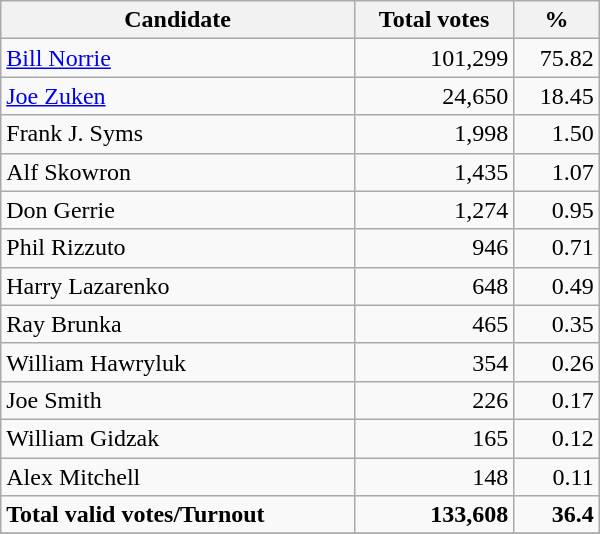<table class="wikitable" width="400">
<tr>
<th align="left">Candidate</th>
<th align="right">Total votes</th>
<th align="right">%</th>
</tr>
<tr>
<td align="left"><a href='#'>Bill Norrie</a></td>
<td align="right">101,299</td>
<td align="right">75.82</td>
</tr>
<tr>
<td align="left"><a href='#'>Joe Zuken</a></td>
<td align="right">24,650</td>
<td align="right">18.45</td>
</tr>
<tr>
<td align="left">Frank J. Syms</td>
<td align="right">1,998</td>
<td align="right">1.50</td>
</tr>
<tr>
<td align="left">Alf Skowron</td>
<td align="right">1,435</td>
<td align="right">1.07</td>
</tr>
<tr>
<td align="left">Don Gerrie</td>
<td align="right">1,274</td>
<td align="right">0.95</td>
</tr>
<tr>
<td align="left">Phil Rizzuto</td>
<td align="right">946</td>
<td align="right">0.71</td>
</tr>
<tr>
<td align="left">Harry Lazarenko</td>
<td align="right">648</td>
<td align="right">0.49</td>
</tr>
<tr>
<td align="left">Ray Brunka</td>
<td align="right">465</td>
<td align="right">0.35</td>
</tr>
<tr>
<td align="left">William Hawryluk</td>
<td align="right">354</td>
<td align="right">0.26</td>
</tr>
<tr>
<td align="left">Joe Smith</td>
<td align="right">226</td>
<td align="right">0.17</td>
</tr>
<tr>
<td align="left">William Gidzak</td>
<td align="right">165</td>
<td align="right">0.12</td>
</tr>
<tr>
<td align="left">Alex Mitchell</td>
<td align="right">148</td>
<td align="right">0.11</td>
</tr>
<tr>
<td align="left"><strong>Total valid votes/Turnout</strong></td>
<td align="right"><strong>133,608</strong></td>
<td align="right"><strong>36.4</strong></td>
</tr>
<tr>
</tr>
</table>
